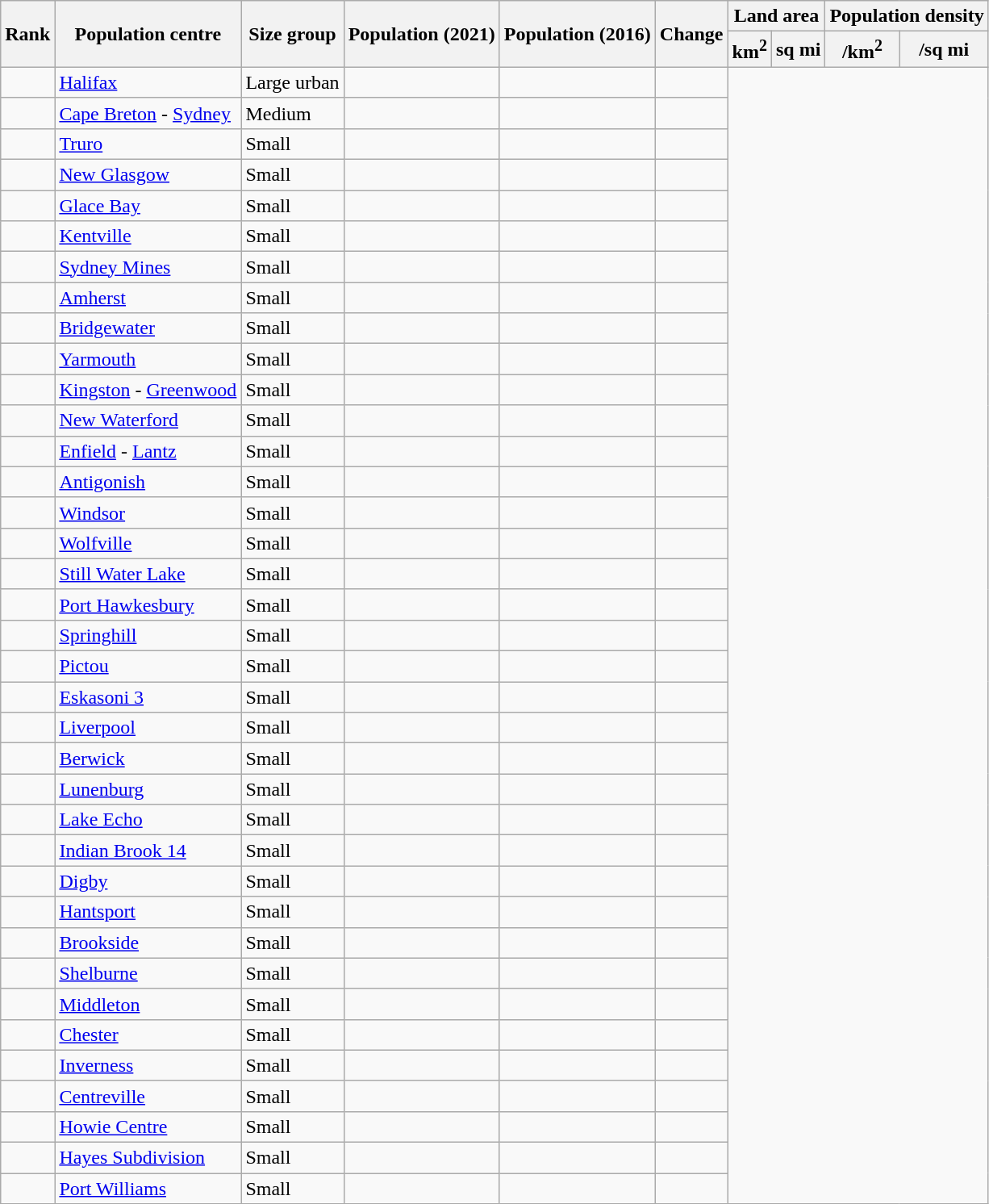<table class="wikitable sortable">
<tr>
<th rowspan=2>Rank</th>
<th rowspan=2>Population centre</th>
<th rowspan=2>Size group</th>
<th rowspan=2>Population (2021)</th>
<th rowspan=2>Population (2016)</th>
<th rowspan=2>Change</th>
<th colspan=2>Land area</th>
<th colspan=2>Population density</th>
</tr>
<tr>
<th>km<sup>2</sup></th>
<th>sq mi</th>
<th>/km<sup>2</sup></th>
<th>/sq mi</th>
</tr>
<tr>
<td scope=row align=center></td>
<td><a href='#'>Halifax</a></td>
<td>Large urban</td>
<td></td>
<td></td>
<td></td>
</tr>
<tr>
<td scope=row align=center></td>
<td><a href='#'>Cape Breton</a> - <a href='#'>Sydney</a></td>
<td>Medium</td>
<td></td>
<td></td>
<td></td>
</tr>
<tr>
<td scope=row align=center></td>
<td><a href='#'>Truro</a></td>
<td>Small</td>
<td></td>
<td></td>
<td></td>
</tr>
<tr>
<td scope=row align=center></td>
<td><a href='#'>New Glasgow</a></td>
<td>Small</td>
<td></td>
<td></td>
<td></td>
</tr>
<tr>
<td scope=row align=center></td>
<td><a href='#'>Glace Bay</a></td>
<td>Small</td>
<td></td>
<td></td>
<td></td>
</tr>
<tr>
<td scope=row align=center></td>
<td><a href='#'>Kentville</a></td>
<td>Small</td>
<td></td>
<td></td>
<td></td>
</tr>
<tr>
<td scope=row align=center></td>
<td><a href='#'>Sydney Mines</a></td>
<td>Small</td>
<td></td>
<td></td>
<td></td>
</tr>
<tr>
<td scope=row align=center></td>
<td><a href='#'>Amherst</a></td>
<td>Small</td>
<td></td>
<td></td>
<td></td>
</tr>
<tr>
<td scope=row align=center></td>
<td><a href='#'>Bridgewater</a></td>
<td>Small</td>
<td></td>
<td></td>
<td></td>
</tr>
<tr>
<td scope=row align=center></td>
<td><a href='#'>Yarmouth</a></td>
<td>Small</td>
<td></td>
<td></td>
<td></td>
</tr>
<tr>
<td scope=row align=center></td>
<td><a href='#'>Kingston</a> - <a href='#'>Greenwood</a></td>
<td>Small</td>
<td></td>
<td></td>
<td></td>
</tr>
<tr>
<td scope=row align=center></td>
<td><a href='#'>New Waterford</a></td>
<td>Small</td>
<td></td>
<td></td>
<td></td>
</tr>
<tr>
<td scope=row align=center></td>
<td><a href='#'>Enfield</a> - <a href='#'>Lantz</a></td>
<td>Small</td>
<td></td>
<td></td>
<td></td>
</tr>
<tr>
<td scope=row align=center></td>
<td><a href='#'>Antigonish</a></td>
<td>Small</td>
<td></td>
<td></td>
<td></td>
</tr>
<tr>
<td scope=row align=center></td>
<td><a href='#'>Windsor</a></td>
<td>Small</td>
<td></td>
<td></td>
<td></td>
</tr>
<tr>
<td scope=row align=center></td>
<td><a href='#'>Wolfville</a></td>
<td>Small</td>
<td></td>
<td></td>
<td></td>
</tr>
<tr>
<td scope=row align=center></td>
<td><a href='#'>Still Water Lake</a></td>
<td>Small</td>
<td></td>
<td></td>
<td></td>
</tr>
<tr>
<td scope=row align=center></td>
<td><a href='#'>Port Hawkesbury</a></td>
<td>Small</td>
<td></td>
<td></td>
<td></td>
</tr>
<tr>
<td scope=row align=center></td>
<td><a href='#'>Springhill</a></td>
<td>Small</td>
<td></td>
<td></td>
<td></td>
</tr>
<tr>
<td scope=row align=center></td>
<td><a href='#'>Pictou</a></td>
<td>Small</td>
<td></td>
<td></td>
<td></td>
</tr>
<tr>
<td scope=row align=center></td>
<td><a href='#'>Eskasoni 3</a></td>
<td>Small</td>
<td></td>
<td></td>
<td></td>
</tr>
<tr>
<td scope=row align=center></td>
<td><a href='#'>Liverpool</a></td>
<td>Small</td>
<td></td>
<td></td>
<td></td>
</tr>
<tr>
<td scope=row align=center></td>
<td><a href='#'>Berwick</a></td>
<td>Small</td>
<td></td>
<td></td>
<td></td>
</tr>
<tr>
<td scope=row align=center></td>
<td><a href='#'>Lunenburg</a></td>
<td>Small</td>
<td></td>
<td></td>
<td></td>
</tr>
<tr>
<td scope=row align=center></td>
<td><a href='#'>Lake Echo</a></td>
<td>Small</td>
<td></td>
<td></td>
<td></td>
</tr>
<tr>
<td scope=row align=center></td>
<td><a href='#'>Indian Brook 14</a></td>
<td>Small</td>
<td></td>
<td></td>
<td></td>
</tr>
<tr>
<td scope=row align=center></td>
<td><a href='#'>Digby</a></td>
<td>Small</td>
<td></td>
<td></td>
<td></td>
</tr>
<tr>
<td scope=row align=center></td>
<td><a href='#'>Hantsport</a></td>
<td>Small</td>
<td></td>
<td></td>
<td></td>
</tr>
<tr>
<td scope=row align=center></td>
<td><a href='#'>Brookside</a></td>
<td>Small</td>
<td></td>
<td></td>
<td></td>
</tr>
<tr>
<td scope=row align=center></td>
<td><a href='#'>Shelburne</a></td>
<td>Small</td>
<td></td>
<td></td>
<td></td>
</tr>
<tr>
<td scope=row align=center></td>
<td><a href='#'>Middleton</a></td>
<td>Small</td>
<td></td>
<td></td>
<td></td>
</tr>
<tr>
<td scope=row align=center></td>
<td><a href='#'>Chester</a></td>
<td>Small</td>
<td></td>
<td></td>
<td></td>
</tr>
<tr>
<td scope=row align=center></td>
<td><a href='#'>Inverness</a></td>
<td>Small</td>
<td></td>
<td></td>
<td></td>
</tr>
<tr>
<td scope=row align=center></td>
<td><a href='#'>Centreville</a></td>
<td>Small</td>
<td></td>
<td></td>
<td></td>
</tr>
<tr>
<td scope=row align=center></td>
<td><a href='#'>Howie Centre</a></td>
<td>Small</td>
<td></td>
<td></td>
<td></td>
</tr>
<tr>
<td scope=row align=center></td>
<td><a href='#'>Hayes Subdivision</a></td>
<td>Small</td>
<td></td>
<td></td>
<td></td>
</tr>
<tr>
<td scope=row align=center></td>
<td><a href='#'>Port Williams</a></td>
<td>Small</td>
<td></td>
<td></td>
<td></td>
</tr>
<tr>
</tr>
</table>
